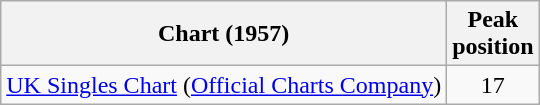<table class="wikitable sortable" border="1">
<tr>
<th>Chart (1957)</th>
<th>Peak<br>position</th>
</tr>
<tr>
<td><a href='#'>UK Singles Chart</a> (<a href='#'>Official Charts Company</a>)</td>
<td style="text-align:center;">17</td>
</tr>
</table>
